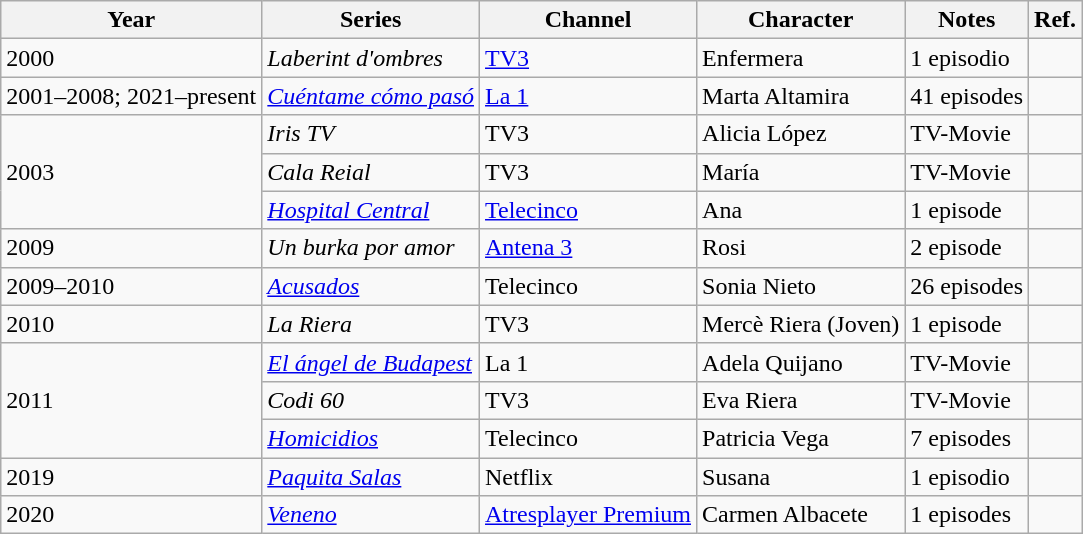<table class="wikitable">
<tr>
<th>Year</th>
<th>Series</th>
<th>Channel</th>
<th>Character</th>
<th>Notes</th>
<th>Ref.</th>
</tr>
<tr>
<td>2000</td>
<td><em>Laberint d'ombres</em></td>
<td><a href='#'>TV3</a></td>
<td>Enfermera</td>
<td>1 episodio</td>
<td></td>
</tr>
<tr>
<td>2001–2008; 2021–present</td>
<td><em><a href='#'>Cuéntame cómo pasó</a></em></td>
<td><a href='#'>La 1</a></td>
<td>Marta Altamira</td>
<td>41 episodes</td>
<td></td>
</tr>
<tr>
<td rowspan="3">2003</td>
<td><em>Iris TV</em></td>
<td>TV3</td>
<td>Alicia López</td>
<td>TV-Movie</td>
<td></td>
</tr>
<tr>
<td><em>Cala Reial</em></td>
<td>TV3</td>
<td>María</td>
<td>TV-Movie</td>
<td></td>
</tr>
<tr>
<td><em><a href='#'>Hospital Central</a></em></td>
<td><a href='#'>Telecinco</a></td>
<td>Ana</td>
<td>1 episode</td>
<td></td>
</tr>
<tr>
<td>2009</td>
<td><em>Un burka por amor</em></td>
<td><a href='#'>Antena 3</a></td>
<td>Rosi</td>
<td>2 episode</td>
<td></td>
</tr>
<tr>
<td>2009–2010</td>
<td><em><a href='#'>Acusados</a></em></td>
<td>Telecinco</td>
<td>Sonia Nieto</td>
<td>26 episodes</td>
<td></td>
</tr>
<tr>
<td>2010</td>
<td><em>La Riera</em></td>
<td>TV3</td>
<td>Mercè Riera (Joven)</td>
<td>1 episode</td>
<td></td>
</tr>
<tr>
<td rowspan="3">2011</td>
<td><em><a href='#'>El ángel de Budapest</a></em></td>
<td>La 1</td>
<td>Adela Quijano</td>
<td>TV-Movie</td>
<td></td>
</tr>
<tr>
<td><em>Codi 60</em></td>
<td>TV3</td>
<td>Eva Riera</td>
<td>TV-Movie</td>
<td></td>
</tr>
<tr>
<td><em><a href='#'>Homicidios</a></em></td>
<td>Telecinco</td>
<td>Patricia Vega</td>
<td>7 episodes</td>
<td></td>
</tr>
<tr>
<td>2019</td>
<td><em><a href='#'>Paquita Salas</a></em></td>
<td>Netflix</td>
<td>Susana</td>
<td>1 episodio</td>
<td></td>
</tr>
<tr>
<td>2020</td>
<td><em><a href='#'>Veneno</a></em></td>
<td><a href='#'>Atresplayer Premium</a></td>
<td>Carmen Albacete</td>
<td>1 episodes</td>
<td></td>
</tr>
</table>
